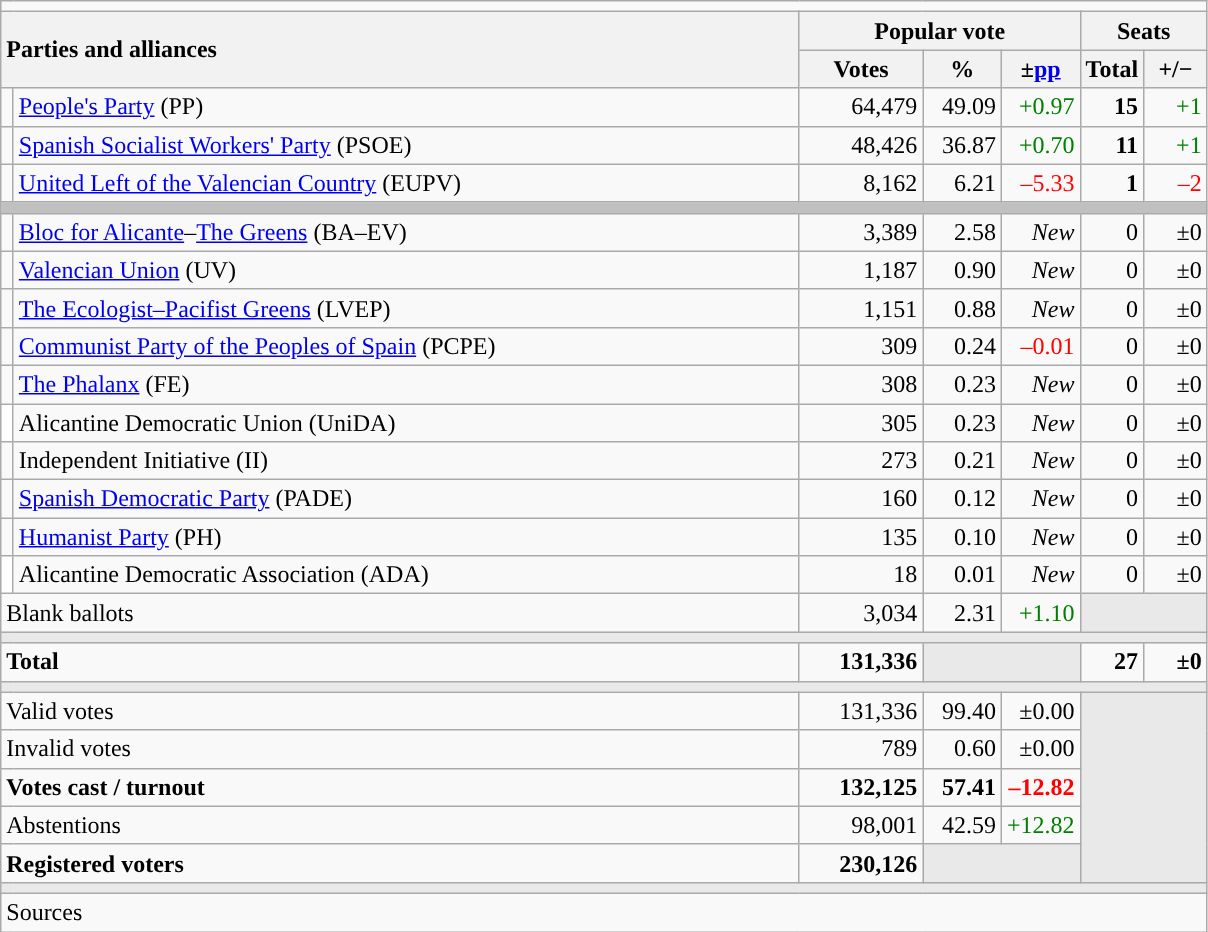<table class="wikitable" style="text-align:right;">
<tr>
<td colspan="7"></td>
</tr>
<tr>
<th style="text-align:left;" rowspan="2" colspan="2" width="525">Parties and alliances</th>
<th colspan="3">Popular vote</th>
<th colspan="2">Seats</th>
</tr>
<tr>
<th width="75">Votes</th>
<th width="45">%</th>
<th width="45">±<a href='#'>pp</a></th>
<th width="35">Total</th>
<th width="35">+/−</th>
</tr>
<tr>
<td width="1" style="color:inherit;background:"></td>
<td align="left"><a href='#'>People's Party</a> (PP)</td>
<td>64,479</td>
<td>49.09</td>
<td style="color:green;">+0.97</td>
<td><strong>15</strong></td>
<td style="color:green;">+1</td>
</tr>
<tr>
<td style="color:inherit;background:"></td>
<td align="left"><a href='#'>Spanish Socialist Workers' Party</a> (PSOE)</td>
<td>48,426</td>
<td>36.87</td>
<td style="color:green;">+0.70</td>
<td><strong>11</strong></td>
<td style="color:green;">+1</td>
</tr>
<tr>
<td style="color:inherit;background:"></td>
<td align="left"><a href='#'>United Left of the Valencian Country</a> (EUPV)</td>
<td>8,162</td>
<td>6.21</td>
<td style="color:red;">–5.33</td>
<td><strong>1</strong></td>
<td style="color:red;">–2</td>
</tr>
<tr>
<td colspan="7" bgcolor="#C0C0C0"></td>
</tr>
<tr>
<td style="color:inherit;background:"></td>
<td align="left"><a href='#'>Bloc for Alicante</a>–<a href='#'>The Greens</a> (BA–EV)</td>
<td>3,389</td>
<td>2.58</td>
<td><em>New</em></td>
<td>0</td>
<td>±0</td>
</tr>
<tr>
<td style="color:inherit;background:"></td>
<td align="left"><a href='#'>Valencian Union</a> (UV)</td>
<td>1,187</td>
<td>0.90</td>
<td><em>New</em></td>
<td>0</td>
<td>±0</td>
</tr>
<tr>
<td style="color:inherit;background:"></td>
<td align="left"><a href='#'>The Ecologist–Pacifist Greens</a> (LVEP)</td>
<td>1,151</td>
<td>0.88</td>
<td><em>New</em></td>
<td>0</td>
<td>±0</td>
</tr>
<tr>
<td style="color:inherit;background:"></td>
<td align="left"><a href='#'>Communist Party of the Peoples of Spain</a> (PCPE)</td>
<td>309</td>
<td>0.24</td>
<td style="color:red;">–0.01</td>
<td>0</td>
<td>±0</td>
</tr>
<tr>
<td style="color:inherit;background:"></td>
<td align="left"><a href='#'>The Phalanx</a> (FE)</td>
<td>308</td>
<td>0.23</td>
<td><em>New</em></td>
<td>0</td>
<td>±0</td>
</tr>
<tr>
<td bgcolor="white"></td>
<td align="left">Alicantine Democratic Union (UniDA)</td>
<td>305</td>
<td>0.23</td>
<td><em>New</em></td>
<td>0</td>
<td>±0</td>
</tr>
<tr>
<td style="color:inherit;background:"></td>
<td align="left">Independent Initiative (II)</td>
<td>273</td>
<td>0.21</td>
<td><em>New</em></td>
<td>0</td>
<td>±0</td>
</tr>
<tr>
<td style="color:inherit;background:"></td>
<td align="left"><a href='#'>Spanish Democratic Party</a> (PADE)</td>
<td>160</td>
<td>0.12</td>
<td><em>New</em></td>
<td>0</td>
<td>±0</td>
</tr>
<tr>
<td style="color:inherit;background:"></td>
<td align="left"><a href='#'>Humanist Party</a> (PH)</td>
<td>135</td>
<td>0.10</td>
<td><em>New</em></td>
<td>0</td>
<td>±0</td>
</tr>
<tr>
<td bgcolor="white"></td>
<td align="left">Alicantine Democratic Association (ADA)</td>
<td>18</td>
<td>0.01</td>
<td><em>New</em></td>
<td>0</td>
<td>±0</td>
</tr>
<tr>
<td align="left" colspan="2">Blank ballots</td>
<td>3,034</td>
<td>2.31</td>
<td style="color:green;">+1.10</td>
<td bgcolor="#E9E9E9" colspan="2"></td>
</tr>
<tr>
<td colspan="7" bgcolor="#E9E9E9"></td>
</tr>
<tr style="font-weight:bold;">
<td align="left" colspan="2">Total</td>
<td>131,336</td>
<td bgcolor="#E9E9E9" colspan="2"></td>
<td>27</td>
<td>±0</td>
</tr>
<tr>
<td colspan="7" bgcolor="#E9E9E9"></td>
</tr>
<tr>
<td align="left" colspan="2">Valid votes</td>
<td>131,336</td>
<td>99.40</td>
<td>±0.00</td>
<td bgcolor="#E9E9E9" colspan="2" rowspan="5"></td>
</tr>
<tr>
<td align="left" colspan="2">Invalid votes</td>
<td>789</td>
<td>0.60</td>
<td>±0.00</td>
</tr>
<tr style="font-weight:bold;">
<td align="left" colspan="2">Votes cast / turnout</td>
<td>132,125</td>
<td>57.41</td>
<td style="color:red;">–12.82</td>
</tr>
<tr>
<td align="left" colspan="2">Abstentions</td>
<td>98,001</td>
<td>42.59</td>
<td style="color:green;">+12.82</td>
</tr>
<tr style="font-weight:bold;">
<td align="left" colspan="2">Registered voters</td>
<td>230,126</td>
<td bgcolor="#E9E9E9" colspan="2"></td>
</tr>
<tr>
<td colspan="7" bgcolor="#E9E9E9"></td>
</tr>
<tr>
<td align="left" colspan="7">Sources</td>
</tr>
</table>
